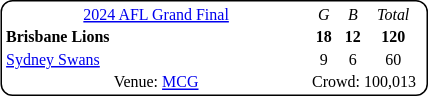<table style="margin-right:4px; margin-left:4px; margin-top:8px; float:right; border:1px #000 solid; border-radius:8px; background:#fff; font-family:Verdana; font-size:8pt; text-align:center;">
<tr>
<td width="200"><a href='#'>2024 AFL Grand Final</a></td>
<td><em>G</em></td>
<td><em>B</em></td>
<td><em>Total</em></td>
</tr>
<tr>
<td style="text-align:left"><strong>Brisbane Lions</strong></td>
<td><strong>18</strong></td>
<td><strong>12</strong></td>
<td><strong>120</strong></td>
</tr>
<tr>
<td style="text-align:left"><a href='#'>Sydney Swans</a></td>
<td>9</td>
<td>6</td>
<td>60</td>
</tr>
<tr>
<td>Venue: <a href='#'>MCG</a></td>
<td colspan="3">Crowd: 100,013</td>
<td colspan="3"></td>
</tr>
</table>
